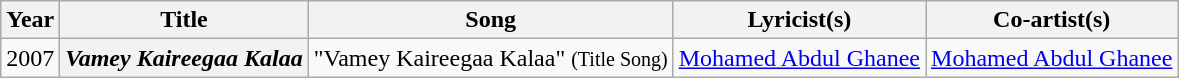<table class="wikitable plainrowheaders">
<tr>
<th scope="col">Year</th>
<th scope="col">Title</th>
<th scope="col">Song</th>
<th scope="col">Lyricist(s)</th>
<th scope="col">Co-artist(s)</th>
</tr>
<tr>
<td>2007</td>
<th scope="row"><em>Vamey Kaireegaa Kalaa</em></th>
<td>"Vamey Kaireegaa Kalaa" <small>(Title Song)</small></td>
<td><a href='#'>Mohamed Abdul Ghanee</a></td>
<td><a href='#'>Mohamed Abdul Ghanee</a></td>
</tr>
</table>
